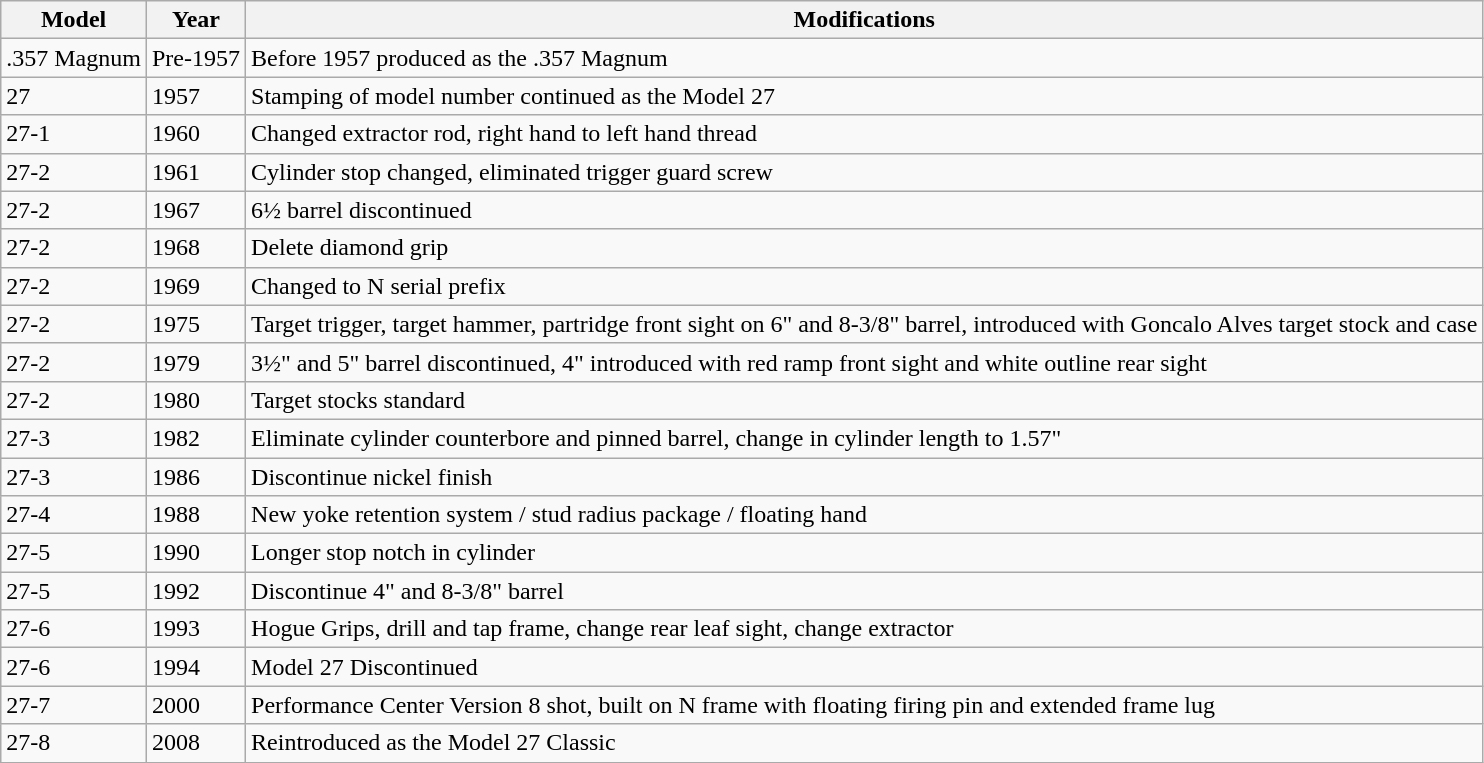<table class="wikitable">
<tr>
<th>Model</th>
<th>Year</th>
<th>Modifications</th>
</tr>
<tr>
<td>.357 Magnum</td>
<td>Pre-1957</td>
<td>Before 1957 produced as the .357 Magnum</td>
</tr>
<tr>
<td>27</td>
<td>1957</td>
<td>Stamping of model number continued as the Model 27</td>
</tr>
<tr>
<td>27-1</td>
<td>1960</td>
<td>Changed extractor rod, right hand to left hand thread</td>
</tr>
<tr>
<td>27-2</td>
<td>1961</td>
<td>Cylinder stop changed, eliminated trigger guard screw</td>
</tr>
<tr>
<td>27-2</td>
<td>1967</td>
<td>6½ barrel discontinued</td>
</tr>
<tr>
<td>27-2</td>
<td>1968</td>
<td>Delete diamond grip</td>
</tr>
<tr>
<td>27-2</td>
<td>1969</td>
<td>Changed to N serial prefix</td>
</tr>
<tr>
<td>27-2</td>
<td>1975</td>
<td>Target trigger, target hammer, partridge front sight on 6" and 8-3/8" barrel, introduced with Goncalo Alves target stock and case</td>
</tr>
<tr>
<td>27-2</td>
<td>1979</td>
<td>3½" and 5" barrel discontinued, 4" introduced with red ramp front sight and white outline rear sight</td>
</tr>
<tr>
<td>27-2</td>
<td>1980</td>
<td>Target stocks standard</td>
</tr>
<tr>
<td>27-3</td>
<td>1982</td>
<td>Eliminate cylinder counterbore and pinned barrel, change in cylinder length to 1.57"</td>
</tr>
<tr>
<td>27-3</td>
<td>1986</td>
<td>Discontinue nickel finish</td>
</tr>
<tr>
<td>27-4</td>
<td>1988</td>
<td>New yoke retention system  / stud radius package / floating hand</td>
</tr>
<tr>
<td>27-5</td>
<td>1990</td>
<td>Longer stop notch in cylinder</td>
</tr>
<tr>
<td>27-5</td>
<td>1992</td>
<td>Discontinue 4" and 8-3/8" barrel</td>
</tr>
<tr>
<td>27-6</td>
<td>1993</td>
<td>Hogue Grips, drill and tap frame, change rear leaf sight, change extractor</td>
</tr>
<tr>
<td>27-6</td>
<td>1994</td>
<td>Model 27 Discontinued</td>
</tr>
<tr>
<td>27-7</td>
<td>2000</td>
<td>Performance Center Version 8 shot, built on N frame with floating firing pin and extended frame lug</td>
</tr>
<tr>
<td>27-8</td>
<td>2008</td>
<td>Reintroduced as the Model 27 Classic</td>
</tr>
</table>
